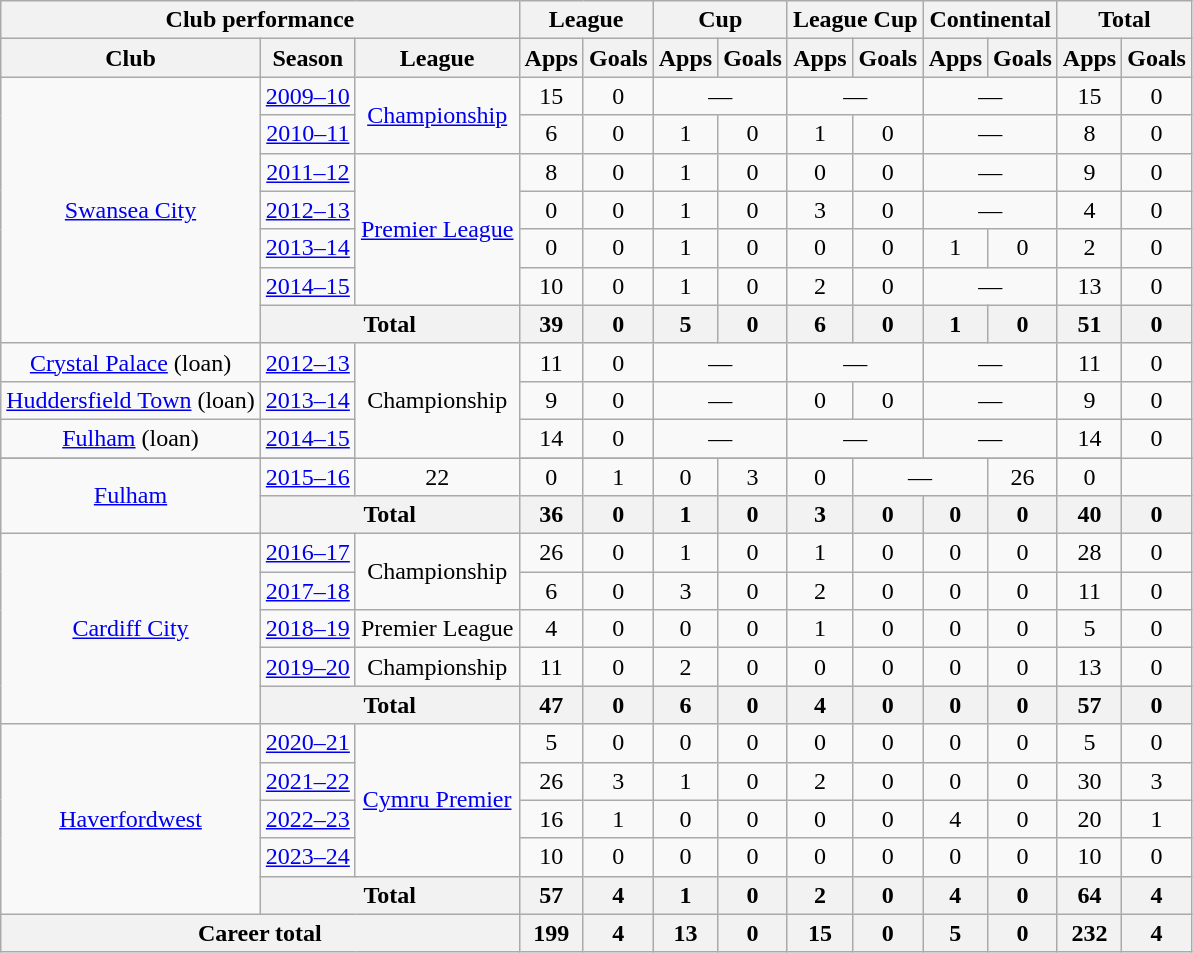<table class="wikitable" style="text-align:center">
<tr>
<th colspan=3>Club performance</th>
<th colspan=2>League</th>
<th colspan=2>Cup</th>
<th colspan=2>League Cup</th>
<th colspan=2>Continental</th>
<th colspan=2>Total</th>
</tr>
<tr>
<th>Club</th>
<th>Season</th>
<th>League</th>
<th>Apps</th>
<th>Goals</th>
<th>Apps</th>
<th>Goals</th>
<th>Apps</th>
<th>Goals</th>
<th>Apps</th>
<th>Goals</th>
<th>Apps</th>
<th>Goals</th>
</tr>
<tr>
<td rowspan=7><a href='#'>Swansea City</a></td>
<td><a href='#'>2009–10</a></td>
<td rowspan=2><a href='#'>Championship</a></td>
<td>15</td>
<td>0</td>
<td colspan=2>—</td>
<td colspan=2>—</td>
<td colspan=2>—</td>
<td>15</td>
<td>0</td>
</tr>
<tr>
<td><a href='#'>2010–11</a></td>
<td>6</td>
<td>0</td>
<td>1</td>
<td>0</td>
<td>1</td>
<td>0</td>
<td colspan=2>—</td>
<td>8</td>
<td>0</td>
</tr>
<tr>
<td><a href='#'>2011–12</a></td>
<td rowspan=4><a href='#'>Premier League</a></td>
<td>8</td>
<td>0</td>
<td>1</td>
<td>0</td>
<td>0</td>
<td>0</td>
<td colspan=2>—</td>
<td>9</td>
<td>0</td>
</tr>
<tr>
<td><a href='#'>2012–13</a></td>
<td>0</td>
<td>0</td>
<td>1</td>
<td>0</td>
<td>3</td>
<td>0</td>
<td colspan=2>—</td>
<td>4</td>
<td>0</td>
</tr>
<tr>
<td><a href='#'>2013–14</a></td>
<td>0</td>
<td>0</td>
<td>1</td>
<td>0</td>
<td>0</td>
<td>0</td>
<td>1</td>
<td>0</td>
<td>2</td>
<td>0</td>
</tr>
<tr>
<td><a href='#'>2014–15</a></td>
<td>10</td>
<td>0</td>
<td>1</td>
<td>0</td>
<td>2</td>
<td>0</td>
<td colspan=2>—</td>
<td>13</td>
<td>0</td>
</tr>
<tr>
<th colspan=2>Total</th>
<th>39</th>
<th>0</th>
<th>5</th>
<th>0</th>
<th>6</th>
<th>0</th>
<th>1</th>
<th>0</th>
<th>51</th>
<th>0</th>
</tr>
<tr>
<td><a href='#'>Crystal Palace</a> (loan)</td>
<td><a href='#'>2012–13</a></td>
<td rowspan=4>Championship</td>
<td>11</td>
<td>0</td>
<td colspan=2>—</td>
<td colspan=2>—</td>
<td colspan=2>—</td>
<td>11</td>
<td>0</td>
</tr>
<tr>
<td><a href='#'>Huddersfield Town</a> (loan)</td>
<td><a href='#'>2013–14</a></td>
<td>9</td>
<td>0</td>
<td colspan=2>—</td>
<td>0</td>
<td>0</td>
<td colspan=2>—</td>
<td>9</td>
<td>0</td>
</tr>
<tr>
<td><a href='#'>Fulham</a> (loan)</td>
<td><a href='#'>2014–15</a></td>
<td>14</td>
<td>0</td>
<td colspan=2>—</td>
<td colspan=2>—</td>
<td colspan=2>—</td>
<td>14</td>
<td>0</td>
</tr>
<tr>
</tr>
<tr>
<td rowspan=2><a href='#'>Fulham</a></td>
<td><a href='#'>2015–16</a></td>
<td>22</td>
<td>0</td>
<td>1</td>
<td>0</td>
<td>3</td>
<td>0</td>
<td colspan=2>—</td>
<td>26</td>
<td>0</td>
</tr>
<tr>
<th colspan=2>Total</th>
<th>36</th>
<th>0</th>
<th>1</th>
<th>0</th>
<th>3</th>
<th>0</th>
<th>0</th>
<th>0</th>
<th>40</th>
<th>0</th>
</tr>
<tr>
<td rowspan=5><a href='#'>Cardiff City</a></td>
<td><a href='#'>2016–17</a></td>
<td rowspan=2>Championship</td>
<td>26</td>
<td>0</td>
<td>1</td>
<td>0</td>
<td>1</td>
<td>0</td>
<td>0</td>
<td>0</td>
<td>28</td>
<td>0</td>
</tr>
<tr>
<td><a href='#'>2017–18</a></td>
<td>6</td>
<td>0</td>
<td>3</td>
<td>0</td>
<td>2</td>
<td>0</td>
<td>0</td>
<td>0</td>
<td>11</td>
<td>0</td>
</tr>
<tr>
<td><a href='#'>2018–19</a></td>
<td>Premier League</td>
<td>4</td>
<td>0</td>
<td>0</td>
<td>0</td>
<td>1</td>
<td>0</td>
<td>0</td>
<td>0</td>
<td>5</td>
<td>0</td>
</tr>
<tr>
<td><a href='#'>2019–20</a></td>
<td>Championship</td>
<td>11</td>
<td>0</td>
<td>2</td>
<td>0</td>
<td>0</td>
<td>0</td>
<td>0</td>
<td>0</td>
<td>13</td>
<td>0</td>
</tr>
<tr>
<th colspan=2>Total</th>
<th>47</th>
<th>0</th>
<th>6</th>
<th>0</th>
<th>4</th>
<th>0</th>
<th>0</th>
<th>0</th>
<th>57</th>
<th>0</th>
</tr>
<tr>
<td rowspan=5><a href='#'>Haverfordwest</a></td>
<td><a href='#'>2020–21</a></td>
<td rowspan=4><a href='#'>Cymru Premier</a></td>
<td>5</td>
<td>0</td>
<td>0</td>
<td>0</td>
<td>0</td>
<td>0</td>
<td>0</td>
<td>0</td>
<td>5</td>
<td>0</td>
</tr>
<tr>
<td><a href='#'>2021–22</a></td>
<td>26</td>
<td>3</td>
<td>1</td>
<td>0</td>
<td>2</td>
<td>0</td>
<td>0</td>
<td>0</td>
<td>30</td>
<td>3</td>
</tr>
<tr>
<td><a href='#'>2022–23</a></td>
<td>16</td>
<td>1</td>
<td>0</td>
<td>0</td>
<td>0</td>
<td>0</td>
<td>4</td>
<td>0</td>
<td>20</td>
<td>1</td>
</tr>
<tr>
<td><a href='#'>2023–24</a></td>
<td>10</td>
<td>0</td>
<td>0</td>
<td>0</td>
<td>0</td>
<td>0</td>
<td>0</td>
<td>0</td>
<td>10</td>
<td>0</td>
</tr>
<tr>
<th colspan=2>Total</th>
<th>57</th>
<th>4</th>
<th>1</th>
<th>0</th>
<th>2</th>
<th>0</th>
<th>4</th>
<th>0</th>
<th>64</th>
<th>4</th>
</tr>
<tr>
<th colspan=3>Career total</th>
<th>199</th>
<th>4</th>
<th>13</th>
<th>0</th>
<th>15</th>
<th>0</th>
<th>5</th>
<th>0</th>
<th>232</th>
<th>4</th>
</tr>
</table>
